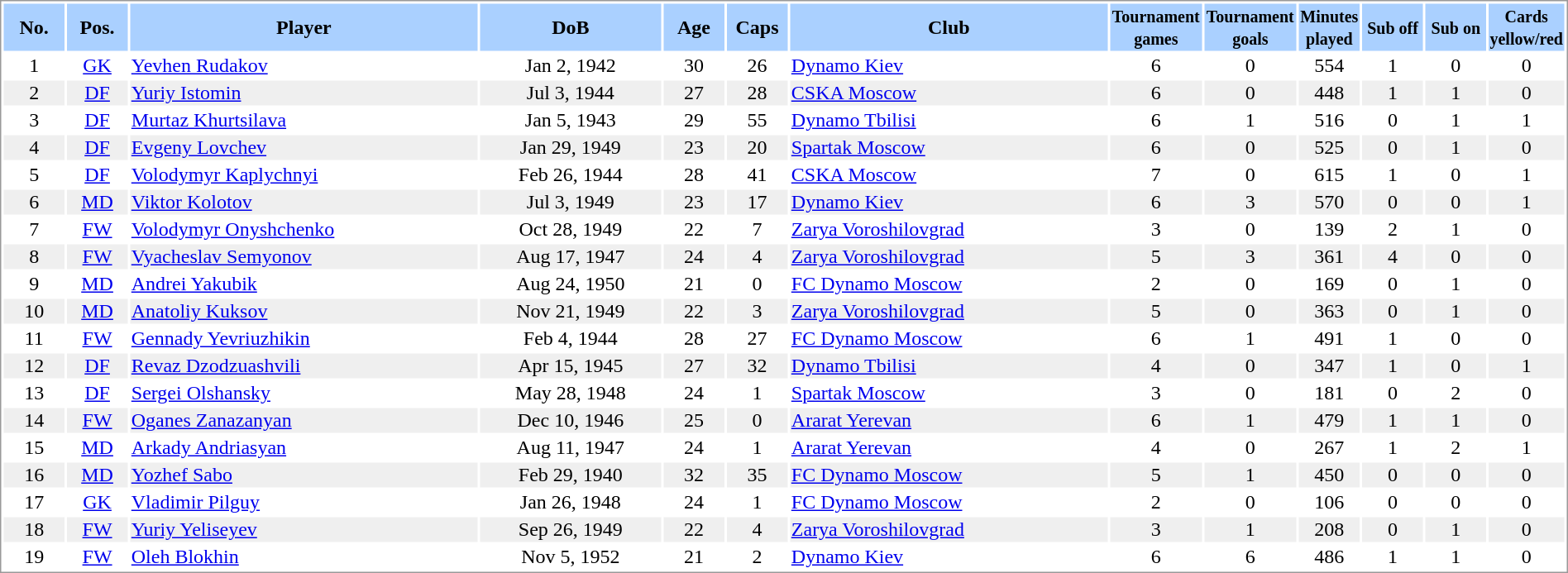<table border="0" width="100%" style="border: 1px solid #999; background-color:#FFFFFF; text-align:center">
<tr align="center" bgcolor="#AAD0FF">
<th width=4%>No.</th>
<th width=4%>Pos.</th>
<th width=23%>Player</th>
<th width=12%>DoB</th>
<th width=4%>Age</th>
<th width=4%>Caps</th>
<th width=21%>Club</th>
<th width=6%><small>Tournament<br>games</small></th>
<th width=6%><small>Tournament<br>goals</small></th>
<th width=4%><small>Minutes<br>played</small></th>
<th width=4%><small>Sub off</small></th>
<th width=4%><small>Sub on</small></th>
<th width=4%><small>Cards<br>yellow/red</small></th>
</tr>
<tr>
<td>1</td>
<td><a href='#'>GK</a></td>
<td align="left"><a href='#'>Yevhen Rudakov</a></td>
<td>Jan 2, 1942</td>
<td>30</td>
<td>26</td>
<td align="left"> <a href='#'>Dynamo Kiev</a></td>
<td>6</td>
<td>0</td>
<td>554</td>
<td>1</td>
<td>0</td>
<td>0</td>
</tr>
<tr bgcolor="#EFEFEF">
<td>2</td>
<td><a href='#'>DF</a></td>
<td align="left"><a href='#'>Yuriy Istomin</a></td>
<td>Jul 3, 1944</td>
<td>27</td>
<td>28</td>
<td align="left"> <a href='#'>CSKA Moscow</a></td>
<td>6</td>
<td>0</td>
<td>448</td>
<td>1</td>
<td>1</td>
<td>0</td>
</tr>
<tr>
<td>3</td>
<td><a href='#'>DF</a></td>
<td align="left"><a href='#'>Murtaz Khurtsilava</a></td>
<td>Jan 5, 1943</td>
<td>29</td>
<td>55</td>
<td align="left"> <a href='#'>Dynamo Tbilisi</a></td>
<td>6</td>
<td>1</td>
<td>516</td>
<td>0</td>
<td>1</td>
<td>1</td>
</tr>
<tr bgcolor="#EFEFEF">
<td>4</td>
<td><a href='#'>DF</a></td>
<td align="left"><a href='#'>Evgeny Lovchev</a></td>
<td>Jan 29, 1949</td>
<td>23</td>
<td>20</td>
<td align="left"> <a href='#'>Spartak Moscow</a></td>
<td>6</td>
<td>0</td>
<td>525</td>
<td>0</td>
<td>1</td>
<td>0</td>
</tr>
<tr>
<td>5</td>
<td><a href='#'>DF</a></td>
<td align="left"><a href='#'>Volodymyr Kaplychnyi</a></td>
<td>Feb 26, 1944</td>
<td>28</td>
<td>41</td>
<td align="left"> <a href='#'>CSKA Moscow</a></td>
<td>7</td>
<td>0</td>
<td>615</td>
<td>1</td>
<td>0</td>
<td>1</td>
</tr>
<tr bgcolor="#EFEFEF">
<td>6</td>
<td><a href='#'>MD</a></td>
<td align="left"><a href='#'>Viktor Kolotov</a></td>
<td>Jul 3, 1949</td>
<td>23</td>
<td>17</td>
<td align="left"> <a href='#'>Dynamo Kiev</a></td>
<td>6</td>
<td>3</td>
<td>570</td>
<td>0</td>
<td>0</td>
<td>1</td>
</tr>
<tr>
<td>7</td>
<td><a href='#'>FW</a></td>
<td align="left"><a href='#'>Volodymyr Onyshchenko</a></td>
<td>Oct 28, 1949</td>
<td>22</td>
<td>7</td>
<td align="left"> <a href='#'>Zarya Voroshilovgrad</a></td>
<td>3</td>
<td>0</td>
<td>139</td>
<td>2</td>
<td>1</td>
<td>0</td>
</tr>
<tr bgcolor="#EFEFEF">
<td>8</td>
<td><a href='#'>FW</a></td>
<td align="left"><a href='#'>Vyacheslav Semyonov</a></td>
<td>Aug 17, 1947</td>
<td>24</td>
<td>4</td>
<td align="left"> <a href='#'>Zarya Voroshilovgrad</a></td>
<td>5</td>
<td>3</td>
<td>361</td>
<td>4</td>
<td>0</td>
<td>0</td>
</tr>
<tr>
<td>9</td>
<td><a href='#'>MD</a></td>
<td align="left"><a href='#'>Andrei Yakubik</a></td>
<td>Aug 24, 1950</td>
<td>21</td>
<td>0</td>
<td align="left"> <a href='#'>FC Dynamo Moscow</a></td>
<td>2</td>
<td>0</td>
<td>169</td>
<td>0</td>
<td>1</td>
<td>0</td>
</tr>
<tr bgcolor="#EFEFEF">
<td>10</td>
<td><a href='#'>MD</a></td>
<td align="left"><a href='#'>Anatoliy Kuksov</a></td>
<td>Nov 21, 1949</td>
<td>22</td>
<td>3</td>
<td align="left"> <a href='#'>Zarya Voroshilovgrad</a></td>
<td>5</td>
<td>0</td>
<td>363</td>
<td>0</td>
<td>1</td>
<td>0</td>
</tr>
<tr>
<td>11</td>
<td><a href='#'>FW</a></td>
<td align="left"><a href='#'>Gennady Yevriuzhikin</a></td>
<td>Feb 4, 1944</td>
<td>28</td>
<td>27</td>
<td align="left"> <a href='#'>FC Dynamo Moscow</a></td>
<td>6</td>
<td>1</td>
<td>491</td>
<td>1</td>
<td>0</td>
<td>0</td>
</tr>
<tr bgcolor="#EFEFEF">
<td>12</td>
<td><a href='#'>DF</a></td>
<td align="left"><a href='#'>Revaz Dzodzuashvili</a></td>
<td>Apr 15, 1945</td>
<td>27</td>
<td>32</td>
<td align="left"> <a href='#'>Dynamo Tbilisi</a></td>
<td>4</td>
<td>0</td>
<td>347</td>
<td>1</td>
<td>0</td>
<td>1</td>
</tr>
<tr>
<td>13</td>
<td><a href='#'>DF</a></td>
<td align="left"><a href='#'>Sergei Olshansky</a></td>
<td>May 28, 1948</td>
<td>24</td>
<td>1</td>
<td align="left"> <a href='#'>Spartak Moscow</a></td>
<td>3</td>
<td>0</td>
<td>181</td>
<td>0</td>
<td>2</td>
<td>0</td>
</tr>
<tr bgcolor="#EFEFEF">
<td>14</td>
<td><a href='#'>FW</a></td>
<td align="left"><a href='#'>Oganes Zanazanyan</a></td>
<td>Dec 10, 1946</td>
<td>25</td>
<td>0</td>
<td align="left"> <a href='#'>Ararat Yerevan</a></td>
<td>6</td>
<td>1</td>
<td>479</td>
<td>1</td>
<td>1</td>
<td>0</td>
</tr>
<tr>
<td>15</td>
<td><a href='#'>MD</a></td>
<td align="left"><a href='#'>Arkady Andriasyan</a></td>
<td>Aug 11, 1947</td>
<td>24</td>
<td>1</td>
<td align="left"> <a href='#'>Ararat Yerevan</a></td>
<td>4</td>
<td>0</td>
<td>267</td>
<td>1</td>
<td>2</td>
<td>1</td>
</tr>
<tr bgcolor="#EFEFEF">
<td>16</td>
<td><a href='#'>MD</a></td>
<td align="left"><a href='#'>Yozhef Sabo</a></td>
<td>Feb 29, 1940</td>
<td>32</td>
<td>35</td>
<td align="left"> <a href='#'>FC Dynamo Moscow</a></td>
<td>5</td>
<td>1</td>
<td>450</td>
<td>0</td>
<td>0</td>
<td>0</td>
</tr>
<tr>
<td>17</td>
<td><a href='#'>GK</a></td>
<td align="left"><a href='#'>Vladimir Pilguy</a></td>
<td>Jan 26, 1948</td>
<td>24</td>
<td>1</td>
<td align="left"> <a href='#'>FC Dynamo Moscow</a></td>
<td>2</td>
<td>0</td>
<td>106</td>
<td>0</td>
<td>0</td>
<td>0</td>
</tr>
<tr bgcolor="#EFEFEF">
<td>18</td>
<td><a href='#'>FW</a></td>
<td align="left"><a href='#'>Yuriy Yeliseyev</a></td>
<td>Sep 26, 1949</td>
<td>22</td>
<td>4</td>
<td align="left"> <a href='#'>Zarya Voroshilovgrad</a></td>
<td>3</td>
<td>1</td>
<td>208</td>
<td>0</td>
<td>1</td>
<td>0</td>
</tr>
<tr>
<td>19</td>
<td><a href='#'>FW</a></td>
<td align="left"><a href='#'>Oleh Blokhin</a></td>
<td>Nov 5, 1952</td>
<td>21</td>
<td>2</td>
<td align="left"> <a href='#'>Dynamo Kiev</a></td>
<td>6</td>
<td>6</td>
<td>486</td>
<td>1</td>
<td>1</td>
<td>0</td>
</tr>
</table>
